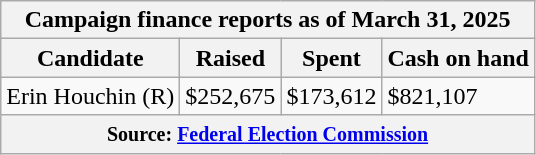<table class="wikitable sortable">
<tr>
<th colspan=4>Campaign finance reports as of March 31, 2025</th>
</tr>
<tr style="text-align:center;">
<th>Candidate</th>
<th>Raised</th>
<th>Spent</th>
<th>Cash on hand</th>
</tr>
<tr>
<td>Erin Houchin (R)</td>
<td>$252,675</td>
<td>$173,612</td>
<td>$821,107</td>
</tr>
<tr>
<th colspan="4"><small>Source: <a href='#'>Federal Election Commission</a></small></th>
</tr>
</table>
